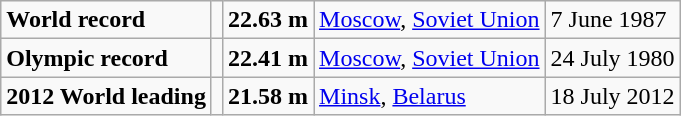<table class="wikitable">
<tr>
<td><strong>World record</strong></td>
<td></td>
<td><strong>22.63 m</strong></td>
<td><a href='#'>Moscow</a>, <a href='#'>Soviet Union</a></td>
<td>7 June 1987</td>
</tr>
<tr>
<td><strong>Olympic record</strong></td>
<td></td>
<td><strong>22.41 m</strong></td>
<td><a href='#'>Moscow</a>, <a href='#'>Soviet Union</a></td>
<td>24 July 1980</td>
</tr>
<tr>
<td><strong>2012 World leading</strong></td>
<td></td>
<td><strong>21.58 m</strong></td>
<td><a href='#'>Minsk</a>, <a href='#'>Belarus</a></td>
<td>18 July 2012</td>
</tr>
</table>
